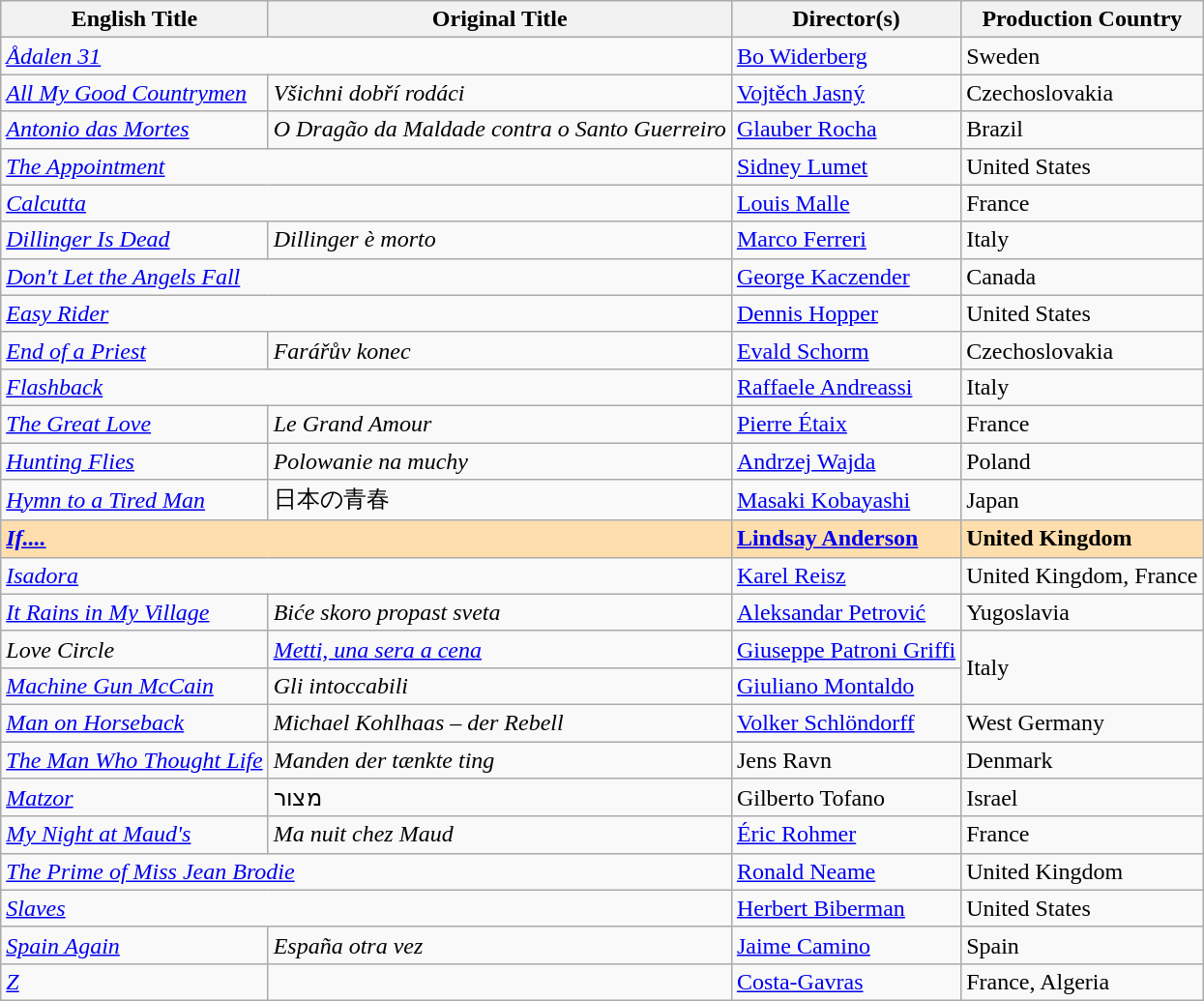<table class="wikitable">
<tr>
<th>English Title</th>
<th>Original Title</th>
<th>Director(s)</th>
<th>Production Country</th>
</tr>
<tr>
<td colspan="2"><em><a href='#'>Ådalen 31</a></em></td>
<td><a href='#'>Bo Widerberg</a></td>
<td>Sweden</td>
</tr>
<tr>
<td><em><a href='#'>All My Good Countrymen</a></em></td>
<td><em>Všichni dobří rodáci</em></td>
<td><a href='#'>Vojtěch Jasný</a></td>
<td>Czechoslovakia</td>
</tr>
<tr>
<td><em><a href='#'>Antonio das Mortes</a></em></td>
<td><em>O Dragão da Maldade contra o Santo Guerreiro</em></td>
<td><a href='#'>Glauber Rocha</a></td>
<td>Brazil</td>
</tr>
<tr>
<td colspan="2"><em><a href='#'>The Appointment</a></em></td>
<td><a href='#'>Sidney Lumet</a></td>
<td>United States</td>
</tr>
<tr>
<td colspan="2"><em><a href='#'>Calcutta</a></em></td>
<td><a href='#'>Louis Malle</a></td>
<td>France</td>
</tr>
<tr>
<td><em><a href='#'>Dillinger Is Dead</a></em></td>
<td><em>Dillinger è morto</em></td>
<td><a href='#'>Marco Ferreri</a></td>
<td>Italy</td>
</tr>
<tr>
<td colspan="2"><em><a href='#'>Don't Let the Angels Fall</a></em></td>
<td><a href='#'>George Kaczender</a></td>
<td>Canada</td>
</tr>
<tr>
<td colspan="2"><em><a href='#'>Easy Rider</a></em></td>
<td><a href='#'>Dennis Hopper</a></td>
<td>United States</td>
</tr>
<tr>
<td><em><a href='#'>End of a Priest</a></em></td>
<td><em>Farářův konec</em></td>
<td><a href='#'>Evald Schorm</a></td>
<td>Czechoslovakia</td>
</tr>
<tr>
<td colspan="2"><em><a href='#'>Flashback</a></em></td>
<td><a href='#'>Raffaele Andreassi</a></td>
<td>Italy</td>
</tr>
<tr>
<td><em><a href='#'>The Great Love</a></em></td>
<td><em>Le Grand Amour</em></td>
<td><a href='#'>Pierre Étaix</a></td>
<td>France</td>
</tr>
<tr>
<td><em><a href='#'>Hunting Flies</a></em></td>
<td><em>Polowanie na muchy</em></td>
<td><a href='#'>Andrzej Wajda</a></td>
<td>Poland</td>
</tr>
<tr>
<td><em><a href='#'>Hymn to a Tired Man</a></em></td>
<td>日本の青春</td>
<td><a href='#'>Masaki Kobayashi</a></td>
<td>Japan</td>
</tr>
<tr style="background:#FFDEAD;">
<td colspan="2"><strong><em><a href='#'>If....</a></em></strong></td>
<td><a href='#'><strong>Lindsay Anderson</strong></a></td>
<td><strong>United Kingdom</strong></td>
</tr>
<tr>
<td colspan="2"><em><a href='#'>Isadora</a></em></td>
<td><a href='#'>Karel Reisz</a></td>
<td>United Kingdom, France</td>
</tr>
<tr>
<td><em><a href='#'>It Rains in My Village</a></em></td>
<td><em>Biće skoro propast sveta</em></td>
<td><a href='#'>Aleksandar Petrović</a></td>
<td>Yugoslavia</td>
</tr>
<tr>
<td><em>Love Circle</em></td>
<td><em><a href='#'>Metti, una sera a cena</a></em></td>
<td><a href='#'>Giuseppe Patroni Griffi</a></td>
<td rowspan="2">Italy</td>
</tr>
<tr>
<td><em><a href='#'>Machine Gun McCain</a></em></td>
<td><em>Gli intoccabili</em></td>
<td><a href='#'>Giuliano Montaldo</a></td>
</tr>
<tr>
<td><em><a href='#'>Man on Horseback</a></em></td>
<td><em>Michael Kohlhaas – der Rebell</em></td>
<td><a href='#'>Volker Schlöndorff</a></td>
<td>West Germany</td>
</tr>
<tr>
<td><em><a href='#'>The Man Who Thought Life</a></em></td>
<td><em>Manden der tænkte ting</em></td>
<td>Jens Ravn</td>
<td>Denmark</td>
</tr>
<tr>
<td><em><a href='#'>Matzor</a></em></td>
<td>מצור</td>
<td>Gilberto Tofano</td>
<td>Israel</td>
</tr>
<tr>
<td><em><a href='#'>My Night at Maud's</a></em></td>
<td><em>Ma nuit chez Maud</em></td>
<td><a href='#'>Éric Rohmer</a></td>
<td>France</td>
</tr>
<tr>
<td colspan="2"><em><a href='#'>The Prime of Miss Jean Brodie</a></em></td>
<td><a href='#'>Ronald Neame</a></td>
<td>United Kingdom</td>
</tr>
<tr>
<td colspan="2"><em><a href='#'>Slaves</a></em></td>
<td><a href='#'>Herbert Biberman</a></td>
<td>United States</td>
</tr>
<tr>
<td><em><a href='#'>Spain Again</a></em></td>
<td><em>España otra vez</em></td>
<td><a href='#'>Jaime Camino</a></td>
<td>Spain</td>
</tr>
<tr>
<td><em><a href='#'>Z</a></em></td>
<td></td>
<td><a href='#'>Costa-Gavras</a></td>
<td>France, Algeria</td>
</tr>
</table>
